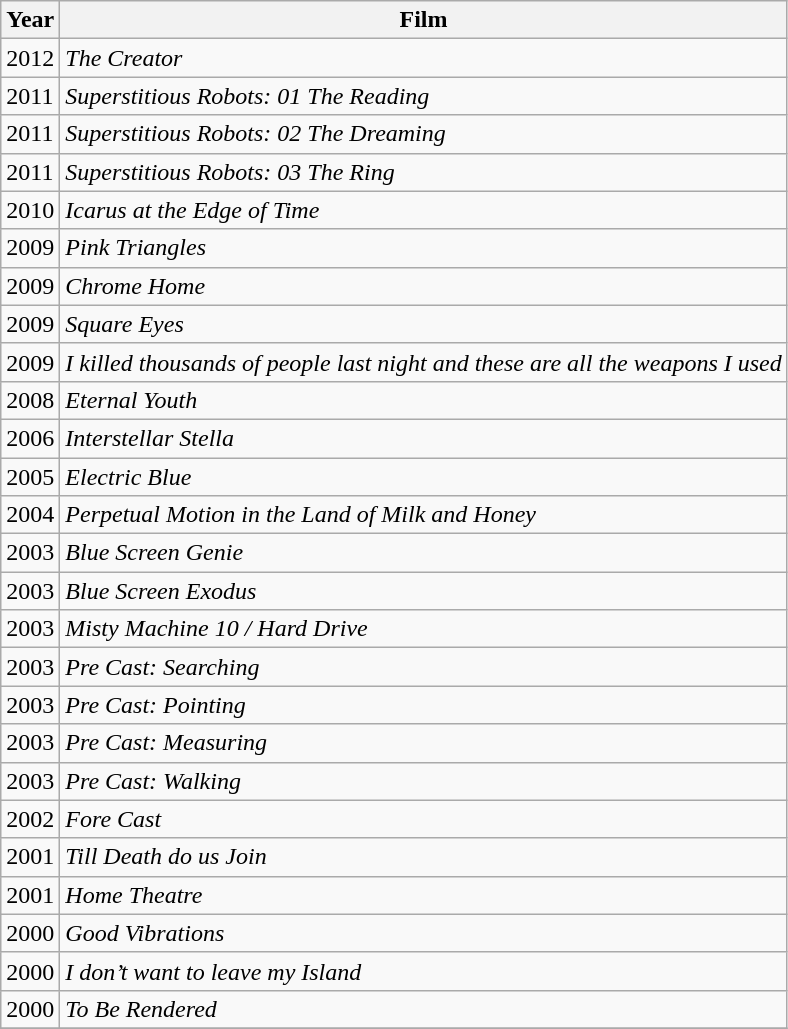<table class="wikitable">
<tr>
<th>Year</th>
<th>Film</th>
</tr>
<tr>
<td>2012</td>
<td><em>The Creator</em></td>
</tr>
<tr>
<td>2011</td>
<td><em>Superstitious Robots: 01 The Reading</em></td>
</tr>
<tr>
<td>2011</td>
<td><em>Superstitious Robots: 02 The Dreaming</em></td>
</tr>
<tr>
<td>2011</td>
<td><em>Superstitious Robots: 03 The Ring</em></td>
</tr>
<tr>
<td>2010</td>
<td><em>Icarus at the Edge of Time</em></td>
</tr>
<tr>
<td>2009</td>
<td><em>Pink Triangles</em></td>
</tr>
<tr>
<td>2009</td>
<td><em>Chrome Home</em></td>
</tr>
<tr>
<td>2009</td>
<td><em>Square Eyes</em></td>
</tr>
<tr>
<td>2009</td>
<td><em>I killed thousands of people last night and these are all the weapons I used</em></td>
</tr>
<tr>
<td>2008</td>
<td><em>Eternal Youth</em></td>
</tr>
<tr>
<td>2006</td>
<td><em>Interstellar Stella</em></td>
</tr>
<tr>
<td>2005</td>
<td><em>Electric Blue</em></td>
</tr>
<tr>
<td>2004</td>
<td><em>Perpetual Motion in the Land of Milk and Honey</em></td>
</tr>
<tr>
<td>2003</td>
<td><em>Blue Screen Genie</em></td>
</tr>
<tr>
<td>2003</td>
<td><em>Blue Screen Exodus</em></td>
</tr>
<tr>
<td>2003</td>
<td><em>Misty Machine 10 / Hard Drive</em></td>
</tr>
<tr>
<td>2003</td>
<td><em>Pre Cast: Searching</em></td>
</tr>
<tr>
<td>2003</td>
<td><em>Pre Cast: Pointing</em></td>
</tr>
<tr>
<td>2003</td>
<td><em>Pre Cast: Measuring</em></td>
</tr>
<tr>
<td>2003</td>
<td><em>Pre Cast: Walking</em></td>
</tr>
<tr>
<td>2002</td>
<td><em>Fore Cast</em></td>
</tr>
<tr>
<td>2001</td>
<td><em>Till Death do us Join</em></td>
</tr>
<tr>
<td>2001</td>
<td><em>Home Theatre</em></td>
</tr>
<tr>
<td>2000</td>
<td><em>Good Vibrations</em></td>
</tr>
<tr>
<td>2000</td>
<td><em>I don’t want to leave my Island</em></td>
</tr>
<tr>
<td>2000</td>
<td><em>To Be Rendered</em></td>
</tr>
<tr>
</tr>
</table>
